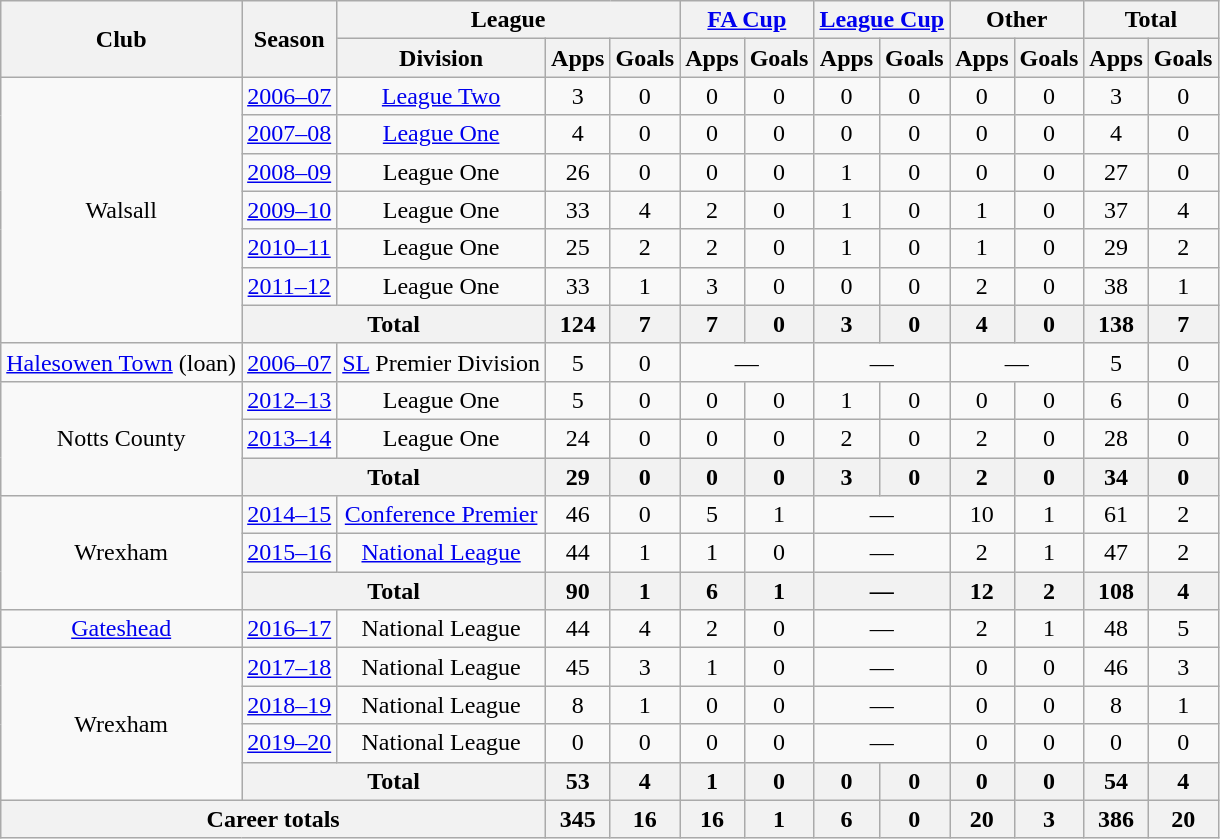<table class=wikitable style="text-align:center">
<tr>
<th rowspan=2>Club</th>
<th rowspan=2>Season</th>
<th colspan=3>League</th>
<th colspan=2><a href='#'>FA Cup</a></th>
<th colspan=2><a href='#'>League Cup</a></th>
<th colspan=2>Other</th>
<th colspan=2>Total</th>
</tr>
<tr>
<th>Division</th>
<th>Apps</th>
<th>Goals</th>
<th>Apps</th>
<th>Goals</th>
<th>Apps</th>
<th>Goals</th>
<th>Apps</th>
<th>Goals</th>
<th>Apps</th>
<th>Goals</th>
</tr>
<tr>
<td rowspan="7" valign="center">Walsall</td>
<td><a href='#'>2006–07</a></td>
<td><a href='#'>League Two</a></td>
<td>3</td>
<td>0</td>
<td>0</td>
<td>0</td>
<td>0</td>
<td>0</td>
<td>0</td>
<td>0</td>
<td>3</td>
<td>0</td>
</tr>
<tr>
<td><a href='#'>2007–08</a></td>
<td><a href='#'>League One</a></td>
<td>4</td>
<td>0</td>
<td>0</td>
<td>0</td>
<td>0</td>
<td>0</td>
<td>0</td>
<td>0</td>
<td>4</td>
<td>0</td>
</tr>
<tr>
<td><a href='#'>2008–09</a></td>
<td>League One</td>
<td>26</td>
<td>0</td>
<td>0</td>
<td>0</td>
<td>1</td>
<td>0</td>
<td>0</td>
<td>0</td>
<td>27</td>
<td>0</td>
</tr>
<tr>
<td><a href='#'>2009–10</a></td>
<td>League One</td>
<td>33</td>
<td>4</td>
<td>2</td>
<td>0</td>
<td>1</td>
<td>0</td>
<td>1</td>
<td>0</td>
<td>37</td>
<td>4</td>
</tr>
<tr>
<td><a href='#'>2010–11</a></td>
<td>League One</td>
<td>25</td>
<td>2</td>
<td>2</td>
<td>0</td>
<td>1</td>
<td>0</td>
<td>1</td>
<td>0</td>
<td>29</td>
<td>2</td>
</tr>
<tr>
<td><a href='#'>2011–12</a></td>
<td>League One</td>
<td>33</td>
<td>1</td>
<td>3</td>
<td>0</td>
<td>0</td>
<td>0</td>
<td>2</td>
<td>0</td>
<td>38</td>
<td>1</td>
</tr>
<tr>
<th colspan=2>Total</th>
<th>124</th>
<th>7</th>
<th>7</th>
<th>0</th>
<th>3</th>
<th>0</th>
<th>4</th>
<th>0</th>
<th>138</th>
<th>7</th>
</tr>
<tr>
<td><a href='#'>Halesowen Town</a> (loan)</td>
<td><a href='#'>2006–07</a></td>
<td><a href='#'>SL</a> Premier Division</td>
<td>5</td>
<td>0</td>
<td colspan=2>—</td>
<td colspan=2>—</td>
<td colspan=2>—</td>
<td>5</td>
<td>0</td>
</tr>
<tr>
<td rowspan="3" valign="center">Notts County</td>
<td><a href='#'>2012–13</a></td>
<td>League One</td>
<td>5</td>
<td>0</td>
<td>0</td>
<td>0</td>
<td>1</td>
<td>0</td>
<td>0</td>
<td>0</td>
<td>6</td>
<td>0</td>
</tr>
<tr>
<td><a href='#'>2013–14</a></td>
<td>League One</td>
<td>24</td>
<td>0</td>
<td>0</td>
<td>0</td>
<td>2</td>
<td>0</td>
<td>2</td>
<td>0</td>
<td>28</td>
<td>0</td>
</tr>
<tr>
<th colspan=2>Total</th>
<th>29</th>
<th>0</th>
<th>0</th>
<th>0</th>
<th>3</th>
<th>0</th>
<th>2</th>
<th>0</th>
<th>34</th>
<th>0</th>
</tr>
<tr>
<td rowspan="3" valign="center">Wrexham</td>
<td><a href='#'>2014–15</a></td>
<td><a href='#'>Conference Premier</a></td>
<td>46</td>
<td>0</td>
<td>5</td>
<td>1</td>
<td colspan=2>—</td>
<td>10</td>
<td>1</td>
<td>61</td>
<td>2</td>
</tr>
<tr>
<td><a href='#'>2015–16</a></td>
<td><a href='#'>National League</a></td>
<td>44</td>
<td>1</td>
<td>1</td>
<td>0</td>
<td colspan=2>—</td>
<td>2</td>
<td>1</td>
<td>47</td>
<td>2</td>
</tr>
<tr>
<th colspan=2>Total</th>
<th>90</th>
<th>1</th>
<th>6</th>
<th>1</th>
<th colspan=2>—</th>
<th>12</th>
<th>2</th>
<th>108</th>
<th>4</th>
</tr>
<tr>
<td><a href='#'>Gateshead</a></td>
<td><a href='#'>2016–17</a></td>
<td>National League</td>
<td>44</td>
<td>4</td>
<td>2</td>
<td>0</td>
<td colspan=2>—</td>
<td>2</td>
<td>1</td>
<td>48</td>
<td>5</td>
</tr>
<tr>
<td rowspan="4">Wrexham</td>
<td><a href='#'>2017–18</a></td>
<td>National League</td>
<td>45</td>
<td>3</td>
<td>1</td>
<td>0</td>
<td colspan=2>—</td>
<td>0</td>
<td>0</td>
<td>46</td>
<td>3</td>
</tr>
<tr>
<td><a href='#'>2018–19</a></td>
<td>National League</td>
<td>8</td>
<td>1</td>
<td>0</td>
<td>0</td>
<td colspan=2>—</td>
<td>0</td>
<td>0</td>
<td>8</td>
<td>1</td>
</tr>
<tr>
<td><a href='#'>2019–20</a></td>
<td>National League</td>
<td>0</td>
<td>0</td>
<td>0</td>
<td>0</td>
<td colspan=2>—</td>
<td>0</td>
<td>0</td>
<td>0</td>
<td>0</td>
</tr>
<tr>
<th colspan="2">Total</th>
<th>53</th>
<th>4</th>
<th>1</th>
<th>0</th>
<th>0</th>
<th>0</th>
<th>0</th>
<th>0</th>
<th>54</th>
<th>4</th>
</tr>
<tr>
<th colspan="3">Career totals</th>
<th>345</th>
<th>16</th>
<th>16</th>
<th>1</th>
<th>6</th>
<th>0</th>
<th>20</th>
<th>3</th>
<th>386</th>
<th>20</th>
</tr>
</table>
